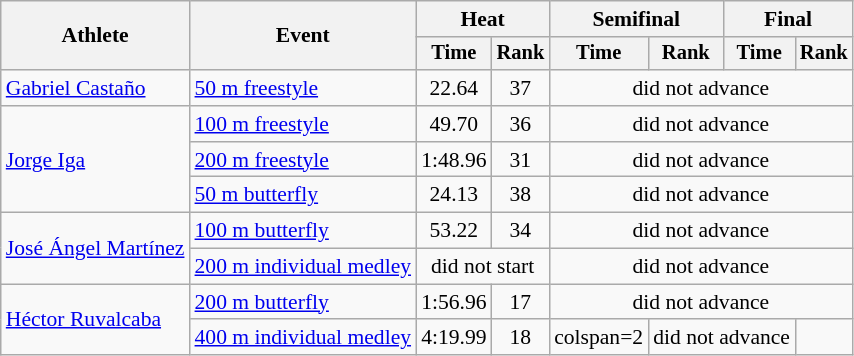<table class=wikitable style="font-size:90%">
<tr>
<th rowspan="2">Athlete</th>
<th rowspan="2">Event</th>
<th colspan="2">Heat</th>
<th colspan="2">Semifinal</th>
<th colspan="2">Final</th>
</tr>
<tr style="font-size:95%">
<th>Time</th>
<th>Rank</th>
<th>Time</th>
<th>Rank</th>
<th>Time</th>
<th>Rank</th>
</tr>
<tr style="text-align:center">
<td style="text-align:left"><a href='#'>Gabriel Castaño</a></td>
<td style="text-align:left"><a href='#'>50 m freestyle</a></td>
<td>22.64</td>
<td>37</td>
<td colspan=4>did not advance</td>
</tr>
<tr style="text-align:center">
<td style="text-align:left" rowspan=3><a href='#'>Jorge Iga</a></td>
<td style="text-align:left"><a href='#'>100 m freestyle</a></td>
<td>49.70</td>
<td>36</td>
<td colspan=4>did not advance</td>
</tr>
<tr style="text-align:center">
<td style="text-align:left"><a href='#'>200 m freestyle</a></td>
<td>1:48.96</td>
<td>31</td>
<td colspan=4>did not advance</td>
</tr>
<tr style="text-align:center">
<td style="text-align:left"><a href='#'>50 m butterfly</a></td>
<td>24.13</td>
<td>38</td>
<td colspan=4>did not advance</td>
</tr>
<tr style="text-align:center">
<td style="text-align:left" rowspan=2><a href='#'>José Ángel Martínez</a></td>
<td style="text-align:left"><a href='#'>100 m butterfly</a></td>
<td>53.22</td>
<td>34</td>
<td colspan=4>did not advance</td>
</tr>
<tr style="text-align:center">
<td style="text-align:left"><a href='#'>200 m individual medley</a></td>
<td colspan=2>did not start</td>
<td colspan=4>did not advance</td>
</tr>
<tr style="text-align:center">
<td style="text-align:left" rowspan=2><a href='#'>Héctor Ruvalcaba</a></td>
<td style="text-align:left"><a href='#'>200 m butterfly</a></td>
<td>1:56.96</td>
<td>17</td>
<td colspan=4>did not advance</td>
</tr>
<tr style="text-align:center">
<td style="text-align:left"><a href='#'>400 m individual medley</a></td>
<td>4:19.99</td>
<td>18</td>
<td>colspan=2</td>
<td colspan=2>did not advance</td>
</tr>
</table>
